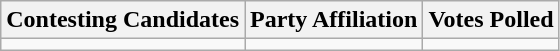<table class="wikitable sortable">
<tr>
<th>Contesting Candidates</th>
<th>Party Affiliation</th>
<th>Votes Polled</th>
</tr>
<tr>
<td></td>
<td></td>
<td></td>
</tr>
</table>
